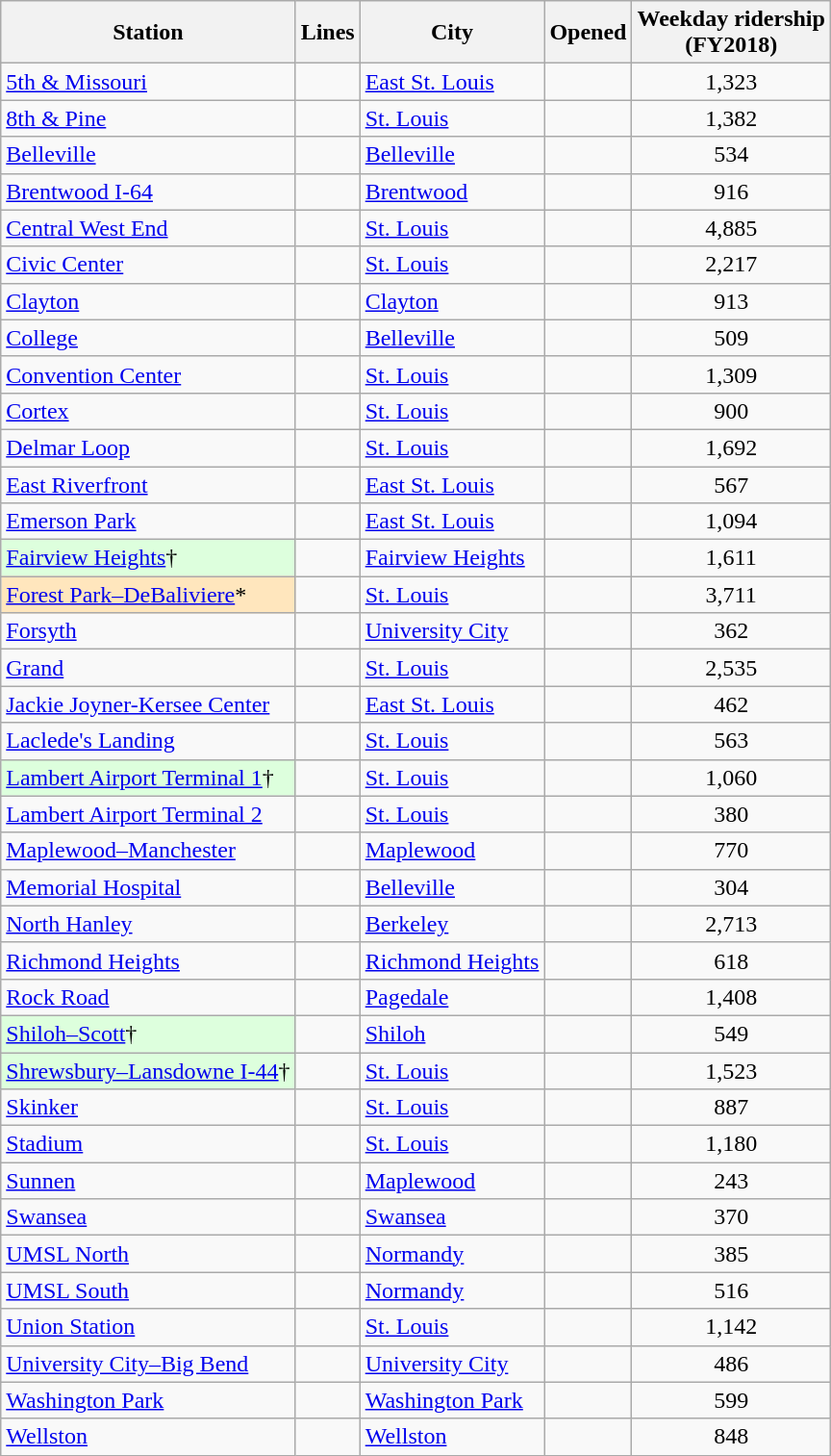<table class="wikitable sortable">
<tr>
<th>Station</th>
<th>Lines</th>
<th>City</th>
<th>Opened</th>
<th>Weekday ridership<br>(FY2018)</th>
</tr>
<tr>
<td><a href='#'>5th & Missouri</a></td>
<td><br></td>
<td><a href='#'>East St. Louis</a></td>
<td></td>
<td align="center">1,323</td>
</tr>
<tr>
<td><a href='#'>8th & Pine</a></td>
<td><br></td>
<td><a href='#'>St. Louis</a></td>
<td></td>
<td align="center">1,382</td>
</tr>
<tr>
<td><a href='#'>Belleville</a></td>
<td></td>
<td><a href='#'>Belleville</a></td>
<td></td>
<td align="center">534</td>
</tr>
<tr>
<td><a href='#'>Brentwood I-64</a></td>
<td></td>
<td><a href='#'>Brentwood</a></td>
<td></td>
<td align="center">916</td>
</tr>
<tr>
<td><a href='#'>Central West End</a></td>
<td><br></td>
<td><a href='#'>St. Louis</a></td>
<td></td>
<td align="center">4,885</td>
</tr>
<tr>
<td><a href='#'>Civic Center</a></td>
<td><br></td>
<td><a href='#'>St. Louis</a></td>
<td></td>
<td align="center">2,217</td>
</tr>
<tr>
<td><a href='#'>Clayton</a></td>
<td></td>
<td><a href='#'>Clayton</a></td>
<td></td>
<td align="center">913</td>
</tr>
<tr>
<td><a href='#'>College</a></td>
<td></td>
<td><a href='#'>Belleville</a></td>
<td></td>
<td align="center">509</td>
</tr>
<tr>
<td><a href='#'>Convention Center</a></td>
<td><br></td>
<td><a href='#'>St. Louis</a></td>
<td></td>
<td align="center">1,309</td>
</tr>
<tr>
<td><a href='#'>Cortex</a></td>
<td><br></td>
<td><a href='#'>St. Louis</a></td>
<td></td>
<td align="center">900</td>
</tr>
<tr>
<td><a href='#'>Delmar Loop</a></td>
<td></td>
<td><a href='#'>St. Louis</a></td>
<td></td>
<td align="center">1,692</td>
</tr>
<tr>
<td><a href='#'>East Riverfront</a></td>
<td><br></td>
<td><a href='#'>East St. Louis</a></td>
<td></td>
<td align="center">567</td>
</tr>
<tr>
<td><a href='#'>Emerson Park</a></td>
<td><br></td>
<td><a href='#'>East St. Louis</a></td>
<td></td>
<td align="center">1,094</td>
</tr>
<tr>
<td style="background-color:#ddffdd"><a href='#'>Fairview Heights</a>†</td>
<td><br></td>
<td><a href='#'>Fairview Heights</a></td>
<td></td>
<td align="center">1,611</td>
</tr>
<tr>
<td style="background-color:#FFE6BD"><a href='#'>Forest Park–DeBaliviere</a>*</td>
<td><br></td>
<td><a href='#'>St. Louis</a></td>
<td></td>
<td align="center">3,711</td>
</tr>
<tr>
<td><a href='#'>Forsyth</a></td>
<td></td>
<td><a href='#'>University City</a></td>
<td></td>
<td align="center">362</td>
</tr>
<tr>
<td><a href='#'>Grand</a></td>
<td><br></td>
<td><a href='#'>St. Louis</a></td>
<td></td>
<td align="center">2,535</td>
</tr>
<tr>
<td><a href='#'>Jackie Joyner-Kersee Center</a></td>
<td><br></td>
<td><a href='#'>East St. Louis</a></td>
<td></td>
<td align="center">462</td>
</tr>
<tr>
<td><a href='#'>Laclede's Landing</a></td>
<td><br></td>
<td><a href='#'>St. Louis</a></td>
<td></td>
<td align="center">563</td>
</tr>
<tr>
<td style="background-color:#ddffdd"><a href='#'>Lambert Airport Terminal 1</a>†</td>
<td></td>
<td><a href='#'>St. Louis</a></td>
<td></td>
<td align="center">1,060</td>
</tr>
<tr>
<td><a href='#'>Lambert Airport Terminal 2</a></td>
<td></td>
<td><a href='#'>St. Louis</a></td>
<td></td>
<td align="center">380</td>
</tr>
<tr>
<td><a href='#'>Maplewood–Manchester</a></td>
<td></td>
<td><a href='#'>Maplewood</a></td>
<td></td>
<td align="center">770</td>
</tr>
<tr>
<td><a href='#'>Memorial Hospital</a></td>
<td></td>
<td><a href='#'>Belleville</a></td>
<td></td>
<td align="center">304</td>
</tr>
<tr>
<td><a href='#'>North Hanley</a></td>
<td></td>
<td><a href='#'>Berkeley</a></td>
<td></td>
<td align="center">2,713</td>
</tr>
<tr>
<td><a href='#'>Richmond Heights</a></td>
<td></td>
<td><a href='#'>Richmond Heights</a></td>
<td></td>
<td align="center">618</td>
</tr>
<tr>
<td><a href='#'>Rock Road</a></td>
<td></td>
<td><a href='#'>Pagedale</a></td>
<td></td>
<td align="center">1,408</td>
</tr>
<tr>
<td style="background-color:#ddffdd"><a href='#'>Shiloh–Scott</a>†</td>
<td></td>
<td><a href='#'>Shiloh</a></td>
<td></td>
<td align="center">549</td>
</tr>
<tr>
<td style="background-color:#ddffdd"><a href='#'>Shrewsbury–Lansdowne I-44</a>†</td>
<td></td>
<td><a href='#'>St. Louis</a></td>
<td></td>
<td align="center">1,523</td>
</tr>
<tr>
<td><a href='#'>Skinker</a></td>
<td></td>
<td><a href='#'>St. Louis</a></td>
<td></td>
<td align="center">887</td>
</tr>
<tr>
<td><a href='#'>Stadium</a></td>
<td><br></td>
<td><a href='#'>St. Louis</a></td>
<td></td>
<td align="center">1,180</td>
</tr>
<tr>
<td><a href='#'>Sunnen</a></td>
<td></td>
<td><a href='#'>Maplewood</a></td>
<td></td>
<td align="center">243</td>
</tr>
<tr>
<td><a href='#'>Swansea</a></td>
<td></td>
<td><a href='#'>Swansea</a></td>
<td></td>
<td align="center">370</td>
</tr>
<tr>
<td><a href='#'>UMSL North</a></td>
<td></td>
<td><a href='#'>Normandy</a></td>
<td></td>
<td align="center">385</td>
</tr>
<tr>
<td><a href='#'>UMSL South</a></td>
<td></td>
<td><a href='#'>Normandy</a></td>
<td></td>
<td align="center">516</td>
</tr>
<tr>
<td><a href='#'>Union Station</a></td>
<td><br></td>
<td><a href='#'>St. Louis</a></td>
<td></td>
<td align="center">1,142</td>
</tr>
<tr>
<td><a href='#'>University City–Big Bend</a></td>
<td></td>
<td><a href='#'>University City</a></td>
<td></td>
<td align="center">486</td>
</tr>
<tr>
<td><a href='#'>Washington Park</a></td>
<td><br></td>
<td><a href='#'>Washington Park</a></td>
<td></td>
<td align="center">599</td>
</tr>
<tr>
<td><a href='#'>Wellston</a></td>
<td></td>
<td><a href='#'>Wellston</a></td>
<td></td>
<td align="center">848</td>
</tr>
</table>
